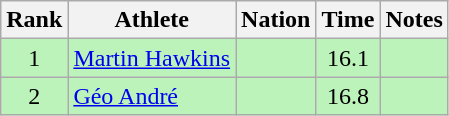<table class="wikitable sortable" style="text-align:center">
<tr>
<th>Rank</th>
<th>Athlete</th>
<th>Nation</th>
<th>Time</th>
<th>Notes</th>
</tr>
<tr bgcolor=bbf3bb>
<td>1</td>
<td align=left><a href='#'>Martin Hawkins</a></td>
<td align=left></td>
<td>16.1</td>
<td></td>
</tr>
<tr bgcolor=bbf3bb>
<td>2</td>
<td align=left><a href='#'>Géo André</a></td>
<td align=left></td>
<td>16.8</td>
<td></td>
</tr>
</table>
